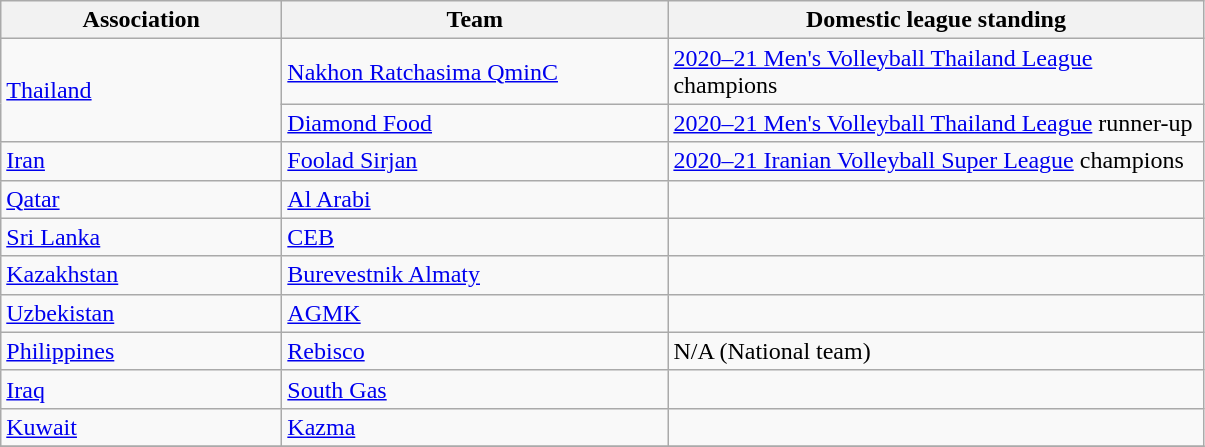<table class="wikitable">
<tr>
<th width=180>Association</th>
<th width=250>Team</th>
<th width=350>Domestic league standing</th>
</tr>
<tr>
<td rowspan=2> <a href='#'>Thailand</a></td>
<td><a href='#'>Nakhon Ratchasima QminC</a></td>
<td><a href='#'>2020–21 Men's Volleyball Thailand League</a> champions</td>
</tr>
<tr>
<td><a href='#'>Diamond Food</a></td>
<td><a href='#'>2020–21 Men's Volleyball Thailand League</a> runner-up</td>
</tr>
<tr>
<td> <a href='#'>Iran</a></td>
<td><a href='#'>Foolad Sirjan</a></td>
<td><a href='#'>2020–21 Iranian Volleyball Super League</a> champions</td>
</tr>
<tr>
<td> <a href='#'>Qatar</a></td>
<td><a href='#'>Al Arabi</a></td>
<td></td>
</tr>
<tr>
<td> <a href='#'>Sri Lanka</a></td>
<td><a href='#'>CEB</a></td>
<td></td>
</tr>
<tr>
<td> <a href='#'>Kazakhstan</a></td>
<td><a href='#'>Burevestnik Almaty</a></td>
<td></td>
</tr>
<tr>
<td> <a href='#'>Uzbekistan</a></td>
<td><a href='#'>AGMK</a></td>
<td></td>
</tr>
<tr>
<td> <a href='#'>Philippines</a></td>
<td><a href='#'>Rebisco</a></td>
<td>N/A (National team)</td>
</tr>
<tr>
<td> <a href='#'>Iraq</a></td>
<td><a href='#'>South Gas</a></td>
<td></td>
</tr>
<tr>
<td> <a href='#'>Kuwait</a></td>
<td><a href='#'>Kazma</a></td>
<td></td>
</tr>
<tr>
</tr>
</table>
